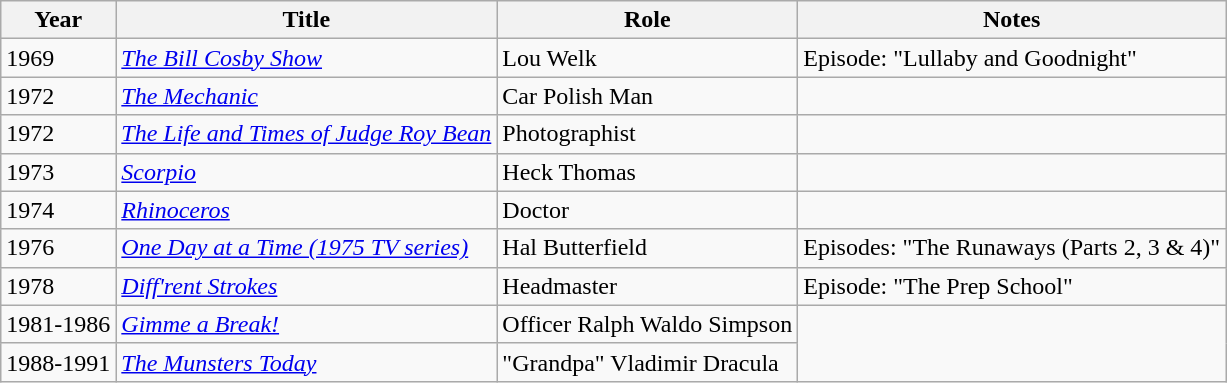<table class="wikitable">
<tr>
<th>Year</th>
<th>Title</th>
<th>Role</th>
<th>Notes</th>
</tr>
<tr>
<td>1969</td>
<td><em><a href='#'>The Bill Cosby Show</a></em></td>
<td>Lou Welk</td>
<td>Episode: "Lullaby and Goodnight"</td>
</tr>
<tr>
<td>1972</td>
<td><em><a href='#'>The Mechanic</a></em></td>
<td>Car Polish Man</td>
<td></td>
</tr>
<tr>
<td>1972</td>
<td><em><a href='#'>The Life and Times of Judge Roy Bean</a></em></td>
<td>Photographist</td>
<td></td>
</tr>
<tr>
<td>1973</td>
<td><em><a href='#'>Scorpio</a></em></td>
<td>Heck Thomas</td>
<td></td>
</tr>
<tr>
<td>1974</td>
<td><em><a href='#'>Rhinoceros</a></em></td>
<td>Doctor</td>
<td></td>
</tr>
<tr>
<td>1976</td>
<td><em><a href='#'>One Day at a Time (1975 TV series)</a></em></td>
<td>Hal Butterfield</td>
<td>Episodes: "The Runaways (Parts 2, 3 & 4)"</td>
</tr>
<tr>
<td>1978</td>
<td><em><a href='#'>Diff'rent Strokes</a></em></td>
<td>Headmaster</td>
<td>Episode: "The Prep School"</td>
</tr>
<tr>
<td>1981-1986</td>
<td><em><a href='#'>Gimme a Break!</a></em></td>
<td>Officer Ralph Waldo Simpson</td>
</tr>
<tr>
<td>1988-1991</td>
<td><em><a href='#'>The Munsters Today</a></em></td>
<td>"Grandpa" Vladimir Dracula</td>
</tr>
</table>
